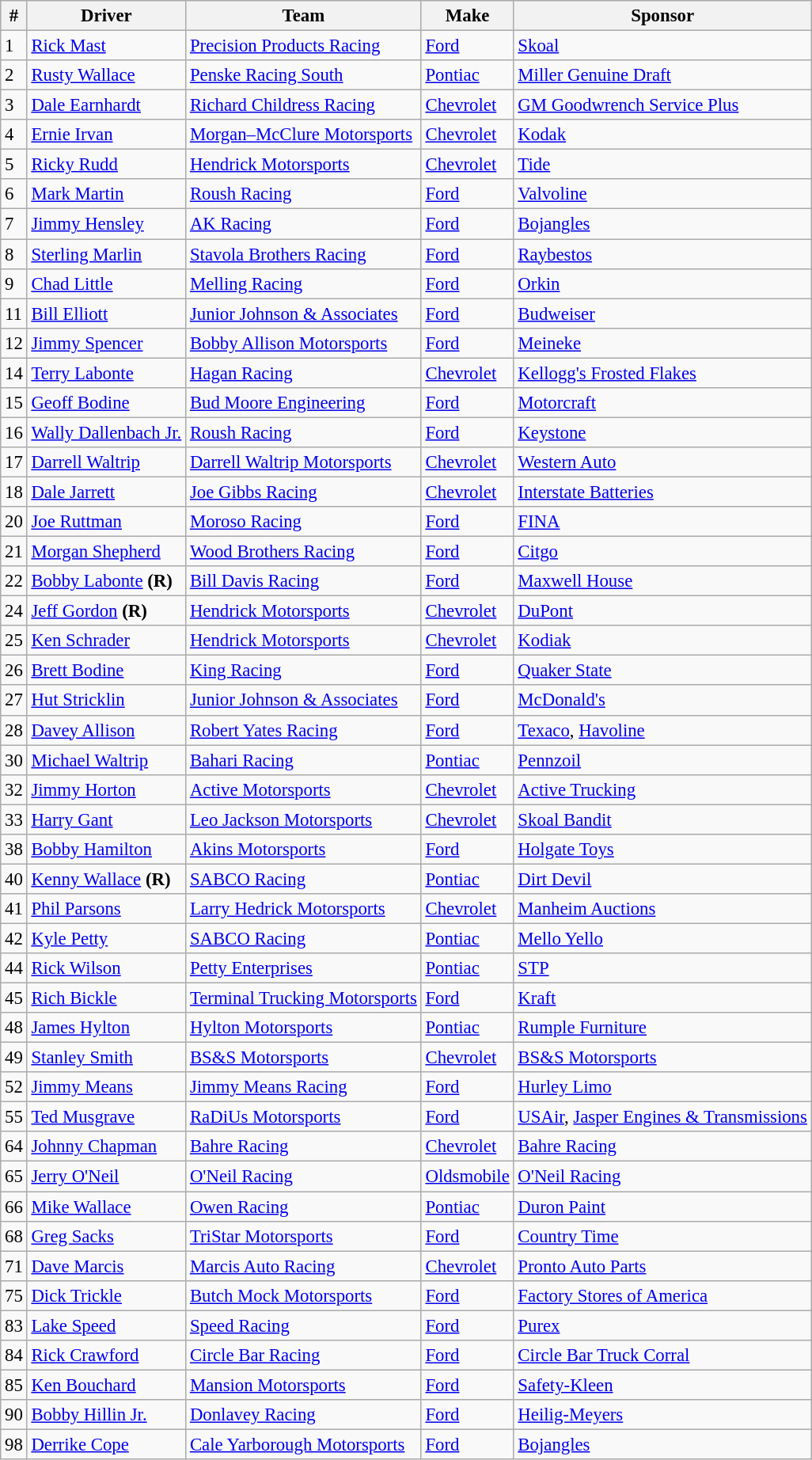<table class="wikitable" style="font-size:95%">
<tr>
<th>#</th>
<th>Driver</th>
<th>Team</th>
<th>Make</th>
<th>Sponsor</th>
</tr>
<tr>
<td>1</td>
<td><a href='#'>Rick Mast</a></td>
<td><a href='#'>Precision Products Racing</a></td>
<td><a href='#'>Ford</a></td>
<td><a href='#'>Skoal</a></td>
</tr>
<tr>
<td>2</td>
<td><a href='#'>Rusty Wallace</a></td>
<td><a href='#'>Penske Racing South</a></td>
<td><a href='#'>Pontiac</a></td>
<td><a href='#'>Miller Genuine Draft</a></td>
</tr>
<tr>
<td>3</td>
<td><a href='#'>Dale Earnhardt</a></td>
<td><a href='#'>Richard Childress Racing</a></td>
<td><a href='#'>Chevrolet</a></td>
<td><a href='#'>GM Goodwrench Service Plus</a></td>
</tr>
<tr>
<td>4</td>
<td><a href='#'>Ernie Irvan</a></td>
<td><a href='#'>Morgan–McClure Motorsports</a></td>
<td><a href='#'>Chevrolet</a></td>
<td><a href='#'>Kodak</a></td>
</tr>
<tr>
<td>5</td>
<td><a href='#'>Ricky Rudd</a></td>
<td><a href='#'>Hendrick Motorsports</a></td>
<td><a href='#'>Chevrolet</a></td>
<td><a href='#'>Tide</a></td>
</tr>
<tr>
<td>6</td>
<td><a href='#'>Mark Martin</a></td>
<td><a href='#'>Roush Racing</a></td>
<td><a href='#'>Ford</a></td>
<td><a href='#'>Valvoline</a></td>
</tr>
<tr>
<td>7</td>
<td><a href='#'>Jimmy Hensley</a></td>
<td><a href='#'>AK Racing</a></td>
<td><a href='#'>Ford</a></td>
<td><a href='#'>Bojangles</a></td>
</tr>
<tr>
<td>8</td>
<td><a href='#'>Sterling Marlin</a></td>
<td><a href='#'>Stavola Brothers Racing</a></td>
<td><a href='#'>Ford</a></td>
<td><a href='#'>Raybestos</a></td>
</tr>
<tr>
<td>9</td>
<td><a href='#'>Chad Little</a></td>
<td><a href='#'>Melling Racing</a></td>
<td><a href='#'>Ford</a></td>
<td><a href='#'>Orkin</a></td>
</tr>
<tr>
<td>11</td>
<td><a href='#'>Bill Elliott</a></td>
<td><a href='#'>Junior Johnson & Associates</a></td>
<td><a href='#'>Ford</a></td>
<td><a href='#'>Budweiser</a></td>
</tr>
<tr>
<td>12</td>
<td><a href='#'>Jimmy Spencer</a></td>
<td><a href='#'>Bobby Allison Motorsports</a></td>
<td><a href='#'>Ford</a></td>
<td><a href='#'>Meineke</a></td>
</tr>
<tr>
<td>14</td>
<td><a href='#'>Terry Labonte</a></td>
<td><a href='#'>Hagan Racing</a></td>
<td><a href='#'>Chevrolet</a></td>
<td><a href='#'>Kellogg's Frosted Flakes</a></td>
</tr>
<tr>
<td>15</td>
<td><a href='#'>Geoff Bodine</a></td>
<td><a href='#'>Bud Moore Engineering</a></td>
<td><a href='#'>Ford</a></td>
<td><a href='#'>Motorcraft</a></td>
</tr>
<tr>
<td>16</td>
<td><a href='#'>Wally Dallenbach Jr.</a></td>
<td><a href='#'>Roush Racing</a></td>
<td><a href='#'>Ford</a></td>
<td><a href='#'>Keystone</a></td>
</tr>
<tr>
<td>17</td>
<td><a href='#'>Darrell Waltrip</a></td>
<td><a href='#'>Darrell Waltrip Motorsports</a></td>
<td><a href='#'>Chevrolet</a></td>
<td><a href='#'>Western Auto</a></td>
</tr>
<tr>
<td>18</td>
<td><a href='#'>Dale Jarrett</a></td>
<td><a href='#'>Joe Gibbs Racing</a></td>
<td><a href='#'>Chevrolet</a></td>
<td><a href='#'>Interstate Batteries</a></td>
</tr>
<tr>
<td>20</td>
<td><a href='#'>Joe Ruttman</a></td>
<td><a href='#'>Moroso Racing</a></td>
<td><a href='#'>Ford</a></td>
<td><a href='#'>FINA</a></td>
</tr>
<tr>
<td>21</td>
<td><a href='#'>Morgan Shepherd</a></td>
<td><a href='#'>Wood Brothers Racing</a></td>
<td><a href='#'>Ford</a></td>
<td><a href='#'>Citgo</a></td>
</tr>
<tr>
<td>22</td>
<td><a href='#'>Bobby Labonte</a> <strong>(R)</strong></td>
<td><a href='#'>Bill Davis Racing</a></td>
<td><a href='#'>Ford</a></td>
<td><a href='#'>Maxwell House</a></td>
</tr>
<tr>
<td>24</td>
<td><a href='#'>Jeff Gordon</a> <strong>(R)</strong></td>
<td><a href='#'>Hendrick Motorsports</a></td>
<td><a href='#'>Chevrolet</a></td>
<td><a href='#'>DuPont</a></td>
</tr>
<tr>
<td>25</td>
<td><a href='#'>Ken Schrader</a></td>
<td><a href='#'>Hendrick Motorsports</a></td>
<td><a href='#'>Chevrolet</a></td>
<td><a href='#'>Kodiak</a></td>
</tr>
<tr>
<td>26</td>
<td><a href='#'>Brett Bodine</a></td>
<td><a href='#'>King Racing</a></td>
<td><a href='#'>Ford</a></td>
<td><a href='#'>Quaker State</a></td>
</tr>
<tr>
<td>27</td>
<td><a href='#'>Hut Stricklin</a></td>
<td><a href='#'>Junior Johnson & Associates</a></td>
<td><a href='#'>Ford</a></td>
<td><a href='#'>McDonald's</a></td>
</tr>
<tr>
<td>28</td>
<td><a href='#'>Davey Allison</a></td>
<td><a href='#'>Robert Yates Racing</a></td>
<td><a href='#'>Ford</a></td>
<td><a href='#'>Texaco</a>, <a href='#'>Havoline</a></td>
</tr>
<tr>
<td>30</td>
<td><a href='#'>Michael Waltrip</a></td>
<td><a href='#'>Bahari Racing</a></td>
<td><a href='#'>Pontiac</a></td>
<td><a href='#'>Pennzoil</a></td>
</tr>
<tr>
<td>32</td>
<td><a href='#'>Jimmy Horton</a></td>
<td><a href='#'>Active Motorsports</a></td>
<td><a href='#'>Chevrolet</a></td>
<td><a href='#'>Active Trucking</a></td>
</tr>
<tr>
<td>33</td>
<td><a href='#'>Harry Gant</a></td>
<td><a href='#'>Leo Jackson Motorsports</a></td>
<td><a href='#'>Chevrolet</a></td>
<td><a href='#'>Skoal Bandit</a></td>
</tr>
<tr>
<td>38</td>
<td><a href='#'>Bobby Hamilton</a></td>
<td><a href='#'>Akins Motorsports</a></td>
<td><a href='#'>Ford</a></td>
<td><a href='#'>Holgate Toys</a></td>
</tr>
<tr>
<td>40</td>
<td><a href='#'>Kenny Wallace</a> <strong>(R)</strong></td>
<td><a href='#'>SABCO Racing</a></td>
<td><a href='#'>Pontiac</a></td>
<td><a href='#'>Dirt Devil</a></td>
</tr>
<tr>
<td>41</td>
<td><a href='#'>Phil Parsons</a></td>
<td><a href='#'>Larry Hedrick Motorsports</a></td>
<td><a href='#'>Chevrolet</a></td>
<td><a href='#'>Manheim Auctions</a></td>
</tr>
<tr>
<td>42</td>
<td><a href='#'>Kyle Petty</a></td>
<td><a href='#'>SABCO Racing</a></td>
<td><a href='#'>Pontiac</a></td>
<td><a href='#'>Mello Yello</a></td>
</tr>
<tr>
<td>44</td>
<td><a href='#'>Rick Wilson</a></td>
<td><a href='#'>Petty Enterprises</a></td>
<td><a href='#'>Pontiac</a></td>
<td><a href='#'>STP</a></td>
</tr>
<tr>
<td>45</td>
<td><a href='#'>Rich Bickle</a></td>
<td><a href='#'>Terminal Trucking Motorsports</a></td>
<td><a href='#'>Ford</a></td>
<td><a href='#'>Kraft</a></td>
</tr>
<tr>
<td>48</td>
<td><a href='#'>James Hylton</a></td>
<td><a href='#'>Hylton Motorsports</a></td>
<td><a href='#'>Pontiac</a></td>
<td><a href='#'>Rumple Furniture</a></td>
</tr>
<tr>
<td>49</td>
<td><a href='#'>Stanley Smith</a></td>
<td><a href='#'>BS&S Motorsports</a></td>
<td><a href='#'>Chevrolet</a></td>
<td><a href='#'>BS&S Motorsports</a></td>
</tr>
<tr>
<td>52</td>
<td><a href='#'>Jimmy Means</a></td>
<td><a href='#'>Jimmy Means Racing</a></td>
<td><a href='#'>Ford</a></td>
<td><a href='#'>Hurley Limo</a></td>
</tr>
<tr>
<td>55</td>
<td><a href='#'>Ted Musgrave</a></td>
<td><a href='#'>RaDiUs Motorsports</a></td>
<td><a href='#'>Ford</a></td>
<td><a href='#'>USAir</a>, <a href='#'>Jasper Engines & Transmissions</a></td>
</tr>
<tr>
<td>64</td>
<td><a href='#'>Johnny Chapman</a></td>
<td><a href='#'>Bahre Racing</a></td>
<td><a href='#'>Chevrolet</a></td>
<td><a href='#'>Bahre Racing</a></td>
</tr>
<tr>
<td>65</td>
<td><a href='#'>Jerry O'Neil</a></td>
<td><a href='#'>O'Neil Racing</a></td>
<td><a href='#'>Oldsmobile</a></td>
<td><a href='#'>O'Neil Racing</a></td>
</tr>
<tr>
<td>66</td>
<td><a href='#'>Mike Wallace</a></td>
<td><a href='#'>Owen Racing</a></td>
<td><a href='#'>Pontiac</a></td>
<td><a href='#'>Duron Paint</a></td>
</tr>
<tr>
<td>68</td>
<td><a href='#'>Greg Sacks</a></td>
<td><a href='#'>TriStar Motorsports</a></td>
<td><a href='#'>Ford</a></td>
<td><a href='#'>Country Time</a></td>
</tr>
<tr>
<td>71</td>
<td><a href='#'>Dave Marcis</a></td>
<td><a href='#'>Marcis Auto Racing</a></td>
<td><a href='#'>Chevrolet</a></td>
<td><a href='#'>Pronto Auto Parts</a></td>
</tr>
<tr>
<td>75</td>
<td><a href='#'>Dick Trickle</a></td>
<td><a href='#'>Butch Mock Motorsports</a></td>
<td><a href='#'>Ford</a></td>
<td><a href='#'>Factory Stores of America</a></td>
</tr>
<tr>
<td>83</td>
<td><a href='#'>Lake Speed</a></td>
<td><a href='#'>Speed Racing</a></td>
<td><a href='#'>Ford</a></td>
<td><a href='#'>Purex</a></td>
</tr>
<tr>
<td>84</td>
<td><a href='#'>Rick Crawford</a></td>
<td><a href='#'>Circle Bar Racing</a></td>
<td><a href='#'>Ford</a></td>
<td><a href='#'>Circle Bar Truck Corral</a></td>
</tr>
<tr>
<td>85</td>
<td><a href='#'>Ken Bouchard</a></td>
<td><a href='#'>Mansion Motorsports</a></td>
<td><a href='#'>Ford</a></td>
<td><a href='#'>Safety-Kleen</a></td>
</tr>
<tr>
<td>90</td>
<td><a href='#'>Bobby Hillin Jr.</a></td>
<td><a href='#'>Donlavey Racing</a></td>
<td><a href='#'>Ford</a></td>
<td><a href='#'>Heilig-Meyers</a></td>
</tr>
<tr>
<td>98</td>
<td><a href='#'>Derrike Cope</a></td>
<td><a href='#'>Cale Yarborough Motorsports</a></td>
<td><a href='#'>Ford</a></td>
<td><a href='#'>Bojangles</a></td>
</tr>
</table>
